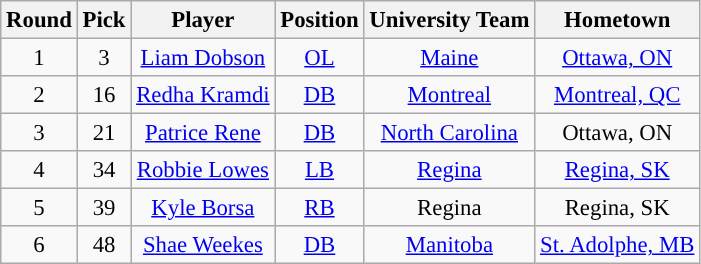<table class="wikitable" style="font-size: 95%;">
<tr>
<th scope="col">Round</th>
<th scope="col">Pick</th>
<th scope="col">Player</th>
<th scope="col">Position</th>
<th scope="col">University Team</th>
<th scope="col">Hometown</th>
</tr>
<tr align="center">
<td align=center>1</td>
<td>3</td>
<td><a href='#'>Liam Dobson</a></td>
<td><a href='#'>OL</a></td>
<td><a href='#'>Maine</a></td>
<td><a href='#'>Ottawa, ON</a></td>
</tr>
<tr align="center">
<td align=center>2</td>
<td>16</td>
<td><a href='#'>Redha Kramdi</a></td>
<td><a href='#'>DB</a></td>
<td><a href='#'>Montreal</a></td>
<td><a href='#'>Montreal, QC</a></td>
</tr>
<tr align="center">
<td align=center>3</td>
<td>21</td>
<td><a href='#'>Patrice Rene</a></td>
<td><a href='#'>DB</a></td>
<td><a href='#'>North Carolina</a></td>
<td>Ottawa, ON</td>
</tr>
<tr align="center">
<td align=center>4</td>
<td>34</td>
<td><a href='#'>Robbie Lowes</a></td>
<td><a href='#'>LB</a></td>
<td><a href='#'>Regina</a></td>
<td><a href='#'>Regina, SK</a></td>
</tr>
<tr align="center">
<td align=center>5</td>
<td>39</td>
<td><a href='#'>Kyle Borsa</a></td>
<td><a href='#'>RB</a></td>
<td>Regina</td>
<td>Regina, SK</td>
</tr>
<tr align="center">
<td align=center>6</td>
<td>48</td>
<td><a href='#'>Shae Weekes</a></td>
<td><a href='#'>DB</a></td>
<td><a href='#'>Manitoba</a></td>
<td><a href='#'>St. Adolphe, MB</a></td>
</tr>
</table>
